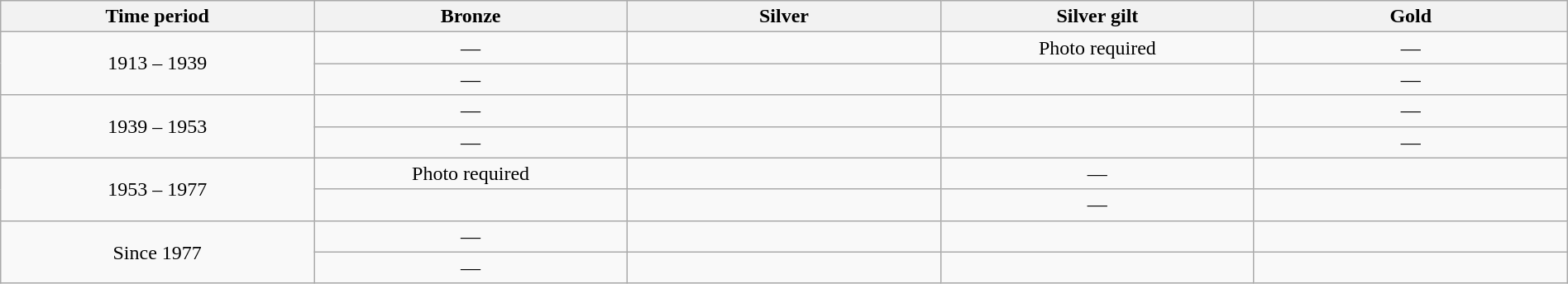<table class="wikitable" style="text-align: center; width: 100%;">
<tr>
<th style="width: 20%;">Time period</th>
<th style="width: 20%;">Bronze</th>
<th style="width: 20%;">Silver</th>
<th style="width: 20%;">Silver gilt</th>
<th style="width: 20%;">Gold</th>
</tr>
<tr>
<td rowspan="2">1913 – 1939</td>
<td>—</td>
<td></td>
<td>Photo required</td>
<td>—</td>
</tr>
<tr>
<td>—</td>
<td></td>
<td></td>
<td>—</td>
</tr>
<tr>
<td rowspan="2">1939 – 1953</td>
<td>—</td>
<td></td>
<td></td>
<td>—</td>
</tr>
<tr>
<td>—</td>
<td></td>
<td></td>
<td>—</td>
</tr>
<tr>
<td rowspan="2">1953 – 1977</td>
<td>Photo required</td>
<td></td>
<td>—</td>
<td></td>
</tr>
<tr>
<td></td>
<td></td>
<td>—</td>
<td></td>
</tr>
<tr>
<td rowspan="2">Since 1977</td>
<td>—</td>
<td></td>
<td></td>
<td></td>
</tr>
<tr>
<td>—</td>
<td></td>
<td></td>
<td></td>
</tr>
</table>
